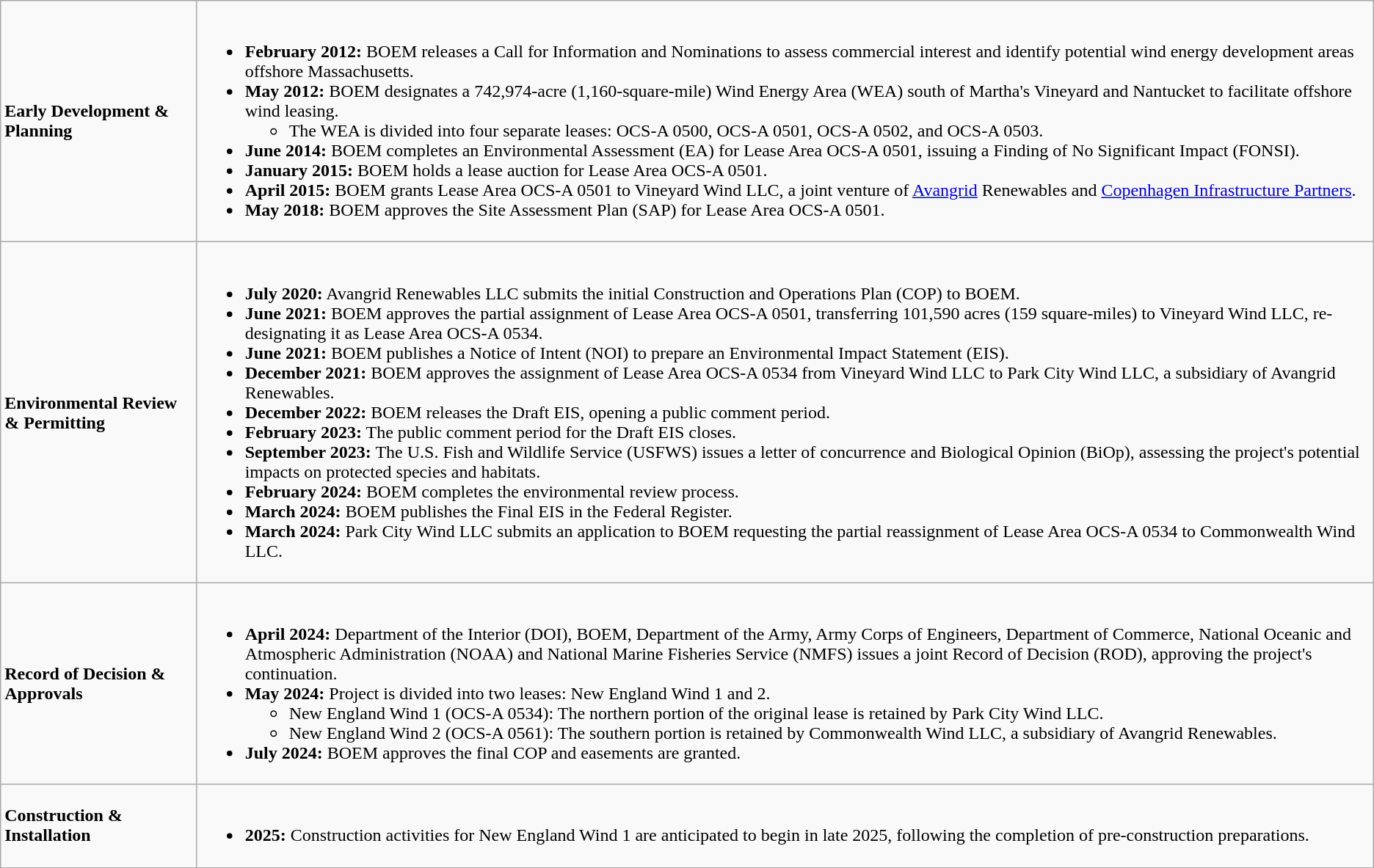<table class="wikitable">
<tr>
<td><strong>Early Development & Planning</strong></td>
<td><br><ul><li><strong>February 2012:</strong> BOEM releases a Call for Information and Nominations to assess commercial interest and identify potential wind energy development areas offshore Massachusetts.</li><li><strong>May 2012:</strong> BOEM designates a 742,974-acre (1,160-square-mile) Wind Energy Area (WEA) south of Martha's Vineyard and Nantucket to facilitate offshore wind leasing.<ul><li>The WEA is divided into four separate leases: OCS-A 0500, OCS-A 0501, OCS-A 0502, and OCS-A 0503.</li></ul></li><li><strong>June 2014:</strong> BOEM completes an Environmental Assessment (EA) for Lease Area OCS-A 0501, issuing a Finding of No Significant Impact (FONSI).</li><li><strong>January 2015:</strong> BOEM holds a lease auction for Lease Area OCS-A 0501.</li><li><strong>April 2015:</strong> BOEM grants Lease Area OCS-A 0501 to Vineyard Wind LLC, a joint venture of <a href='#'>Avangrid</a> Renewables and <a href='#'>Copenhagen Infrastructure Partners</a>.</li><li><strong>May 2018:</strong> BOEM approves the Site Assessment Plan (SAP) for Lease Area OCS-A 0501.</li></ul></td>
</tr>
<tr>
<td><strong>Environmental Review & Permitting</strong></td>
<td><br><ul><li><strong>July 2020:</strong> Avangrid Renewables LLC submits the initial Construction and Operations Plan (COP) to BOEM.</li><li><strong>June 2021:</strong> BOEM approves the partial assignment of Lease Area OCS-A 0501, transferring 101,590 acres (159 square-miles) to Vineyard Wind LLC, re-designating it as Lease Area OCS-A 0534.</li><li><strong>June 2021:</strong> BOEM publishes a Notice of Intent (NOI) to prepare an Environmental Impact Statement (EIS).</li><li><strong>December 2021:</strong> BOEM approves the assignment of Lease Area OCS-A 0534 from Vineyard Wind LLC to Park City Wind LLC, a subsidiary of Avangrid Renewables.</li><li><strong>December 2022:</strong> BOEM releases the Draft EIS, opening a public comment period.</li><li><strong>February 2023:</strong> The public comment period for the Draft EIS closes.</li><li><strong>September  2023:</strong> The U.S. Fish and Wildlife Service (USFWS) issues a letter of concurrence and Biological Opinion (BiOp), assessing the project's potential impacts on protected species and habitats.</li><li><strong>February 2024:</strong> BOEM completes the environmental review process.</li><li><strong>March 2024:</strong> BOEM publishes the Final EIS in the Federal Register.</li><li><strong>March 2024:</strong> Park City Wind LLC submits an application to BOEM requesting the partial reassignment of Lease Area OCS-A 0534 to Commonwealth Wind LLC.</li></ul></td>
</tr>
<tr>
<td><strong>Record of Decision & Approvals</strong></td>
<td><br><ul><li><strong>April 2024:</strong> Department of the Interior (DOI), BOEM, Department of the Army, Army Corps of Engineers, Department of Commerce, National Oceanic and Atmospheric Administration (NOAA) and National Marine Fisheries Service (NMFS) issues a joint Record of Decision (ROD), approving the project's continuation.</li><li><strong>May 2024:</strong> Project is divided into two leases: New England Wind 1 and 2.<ul><li>New England Wind 1 (OCS-A 0534): The northern portion of the original lease is retained by Park City Wind LLC.</li><li>New England Wind 2 (OCS-A 0561): The southern portion is retained by Commonwealth Wind LLC, a subsidiary of Avangrid Renewables.</li></ul></li><li><strong>July 2024:</strong> BOEM approves the final COP and easements are granted.</li></ul></td>
</tr>
<tr>
<td><strong>Construction & Installation</strong></td>
<td><br><ul><li><strong>2025:</strong> Construction activities for New England Wind 1 are anticipated to begin in late 2025, following the completion of pre-construction preparations.</li></ul></td>
</tr>
</table>
